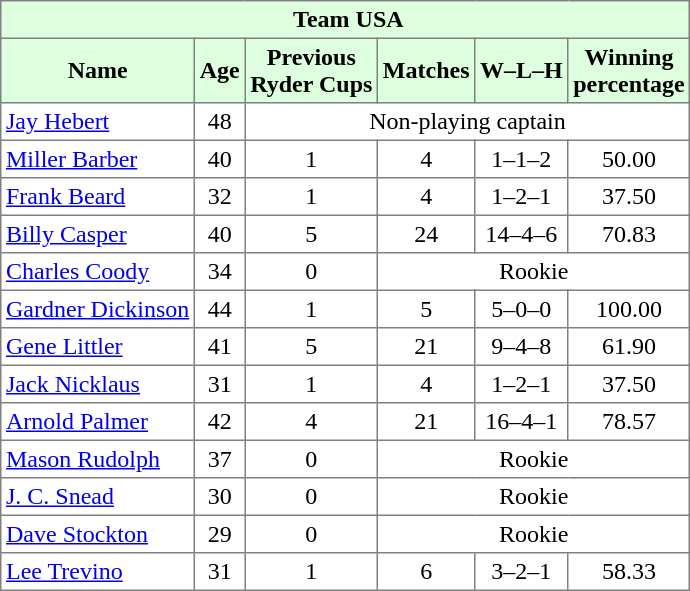<table border="1" cellpadding="3" style="border-collapse: collapse;text-align:center">
<tr style="background:#dfd;">
<td colspan="6"> <strong>Team USA</strong></td>
</tr>
<tr style="background:#dfd;">
<th>Name</th>
<th>Age</th>
<th>Previous<br>Ryder Cups</th>
<th>Matches</th>
<th>W–L–H</th>
<th>Winning<br>percentage</th>
</tr>
<tr>
<td align=left><a href='#'>Jay Hebert</a></td>
<td>48</td>
<td colspan="4">Non-playing captain</td>
</tr>
<tr>
<td align=left><a href='#'>Miller Barber</a></td>
<td>40</td>
<td>1</td>
<td>4</td>
<td>1–1–2</td>
<td>50.00</td>
</tr>
<tr>
<td align=left><a href='#'>Frank Beard</a></td>
<td>32</td>
<td>1</td>
<td>4</td>
<td>1–2–1</td>
<td>37.50</td>
</tr>
<tr>
<td align=left><a href='#'>Billy Casper</a></td>
<td>40</td>
<td>5</td>
<td>24</td>
<td>14–4–6</td>
<td>70.83</td>
</tr>
<tr>
<td align=left><a href='#'>Charles Coody</a></td>
<td>34</td>
<td>0</td>
<td colspan="3">Rookie</td>
</tr>
<tr>
<td align=left><a href='#'>Gardner Dickinson</a></td>
<td>44</td>
<td>1</td>
<td>5</td>
<td>5–0–0</td>
<td>100.00</td>
</tr>
<tr>
<td align=left><a href='#'>Gene Littler</a></td>
<td>41</td>
<td>5</td>
<td>21</td>
<td>9–4–8</td>
<td>61.90</td>
</tr>
<tr>
<td align=left><a href='#'>Jack Nicklaus</a></td>
<td>31</td>
<td>1</td>
<td>4</td>
<td>1–2–1</td>
<td>37.50</td>
</tr>
<tr>
<td align=left><a href='#'>Arnold Palmer</a></td>
<td>42</td>
<td>4</td>
<td>21</td>
<td>16–4–1</td>
<td>78.57</td>
</tr>
<tr>
<td align=left><a href='#'>Mason Rudolph</a></td>
<td>37</td>
<td>0</td>
<td colspan="3">Rookie</td>
</tr>
<tr>
<td align=left><a href='#'>J. C. Snead</a></td>
<td>30</td>
<td>0</td>
<td colspan="3">Rookie</td>
</tr>
<tr>
<td align=left><a href='#'>Dave Stockton</a></td>
<td>29</td>
<td>0</td>
<td colspan="3">Rookie</td>
</tr>
<tr>
<td align=left><a href='#'>Lee Trevino</a></td>
<td>31</td>
<td>1</td>
<td>6</td>
<td>3–2–1</td>
<td>58.33</td>
</tr>
</table>
